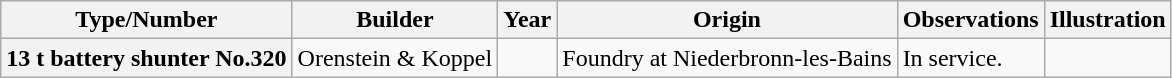<table class="wikitable">
<tr>
<th>Type/Number</th>
<th>Builder</th>
<th>Year</th>
<th>Origin</th>
<th>Observations</th>
<th>Illustration</th>
</tr>
<tr>
<th>13 t battery shunter No.320</th>
<td>Orenstein & Koppel</td>
<td></td>
<td>Foundry at Niederbronn-les-Bains</td>
<td>In service.</td>
<td></td>
</tr>
</table>
